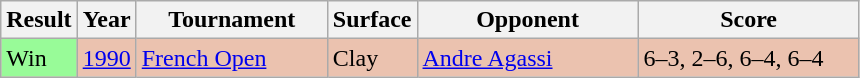<table class="sortable wikitable">
<tr>
<th style="width:40px">Result</th>
<th style="width:30px">Year</th>
<th style="width:120px">Tournament</th>
<th style="width:50px">Surface</th>
<th style="width:140px">Opponent</th>
<th style="width:140px" class="unsortable">Score</th>
</tr>
<tr bgcolor=EBC2AF>
<td style="background:#98fb98;">Win</td>
<td><a href='#'>1990</a></td>
<td><a href='#'>French Open</a></td>
<td>Clay</td>
<td> <a href='#'>Andre Agassi</a></td>
<td>6–3, 2–6, 6–4, 6–4</td>
</tr>
</table>
